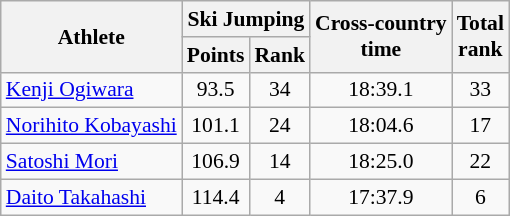<table class="wikitable" style="font-size:90%">
<tr>
<th rowspan="2">Athlete</th>
<th colspan="2">Ski Jumping</th>
<th rowspan="2">Cross-country <br> time</th>
<th rowspan="2">Total <br> rank</th>
</tr>
<tr>
<th>Points</th>
<th>Rank</th>
</tr>
<tr>
<td><a href='#'>Kenji Ogiwara</a></td>
<td align="center">93.5</td>
<td align="center">34</td>
<td align="center">18:39.1</td>
<td align="center">33</td>
</tr>
<tr>
<td><a href='#'>Norihito Kobayashi</a></td>
<td align="center">101.1</td>
<td align="center">24</td>
<td align="center">18:04.6</td>
<td align="center">17</td>
</tr>
<tr>
<td><a href='#'>Satoshi Mori</a></td>
<td align="center">106.9</td>
<td align="center">14</td>
<td align="center">18:25.0</td>
<td align="center">22</td>
</tr>
<tr>
<td><a href='#'>Daito Takahashi</a></td>
<td align="center">114.4</td>
<td align="center">4</td>
<td align="center">17:37.9</td>
<td align="center">6</td>
</tr>
</table>
